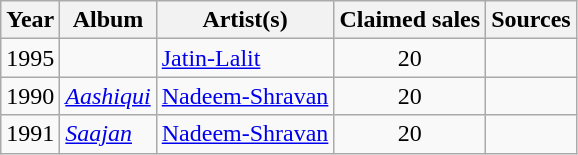<table class="wikitable sortable">
<tr>
<th scope="col">Year</th>
<th scope="col">Album</th>
<th scope="col">Artist(s)</th>
<th scope="col">Claimed sales<br></th>
<th scope="col">Sources</th>
</tr>
<tr>
<td>1995</td>
<td></td>
<td><a href='#'>Jatin-Lalit</a></td>
<td align="center">20</td>
<td></td>
</tr>
<tr>
<td>1990</td>
<td><em><a href='#'>Aashiqui </a></em></td>
<td><a href='#'>Nadeem-Shravan</a></td>
<td align="center">20</td>
<td></td>
</tr>
<tr>
<td>1991</td>
<td><em><a href='#'>Saajan </a></em></td>
<td><a href='#'>Nadeem-Shravan</a></td>
<td align="center">20</td>
<td></td>
</tr>
</table>
